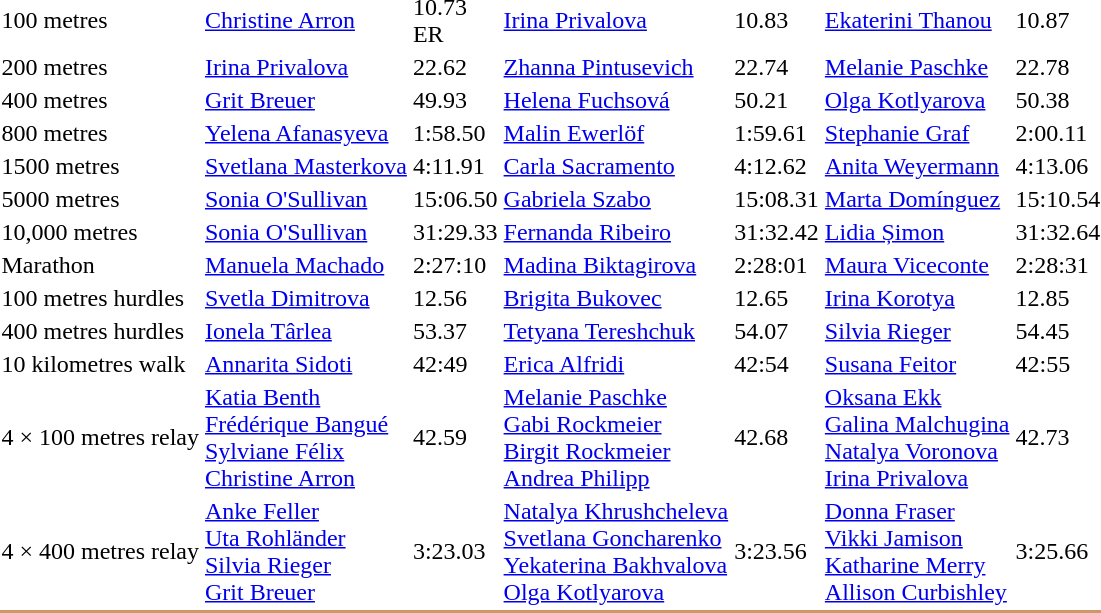<table>
<tr>
<td>100 metres<br></td>
<td><a href='#'>Christine Arron</a><br></td>
<td>10.73<br>ER</td>
<td><a href='#'>Irina Privalova</a><br></td>
<td>10.83</td>
<td><a href='#'>Ekaterini Thanou</a><br></td>
<td>10.87</td>
</tr>
<tr>
<td>200 metres<br></td>
<td><a href='#'>Irina Privalova</a><br></td>
<td>22.62</td>
<td><a href='#'>Zhanna Pintusevich</a><br></td>
<td>22.74</td>
<td><a href='#'>Melanie Paschke</a><br></td>
<td>22.78</td>
</tr>
<tr>
<td>400 metres<br></td>
<td><a href='#'>Grit Breuer</a><br></td>
<td>49.93</td>
<td><a href='#'>Helena Fuchsová</a><br></td>
<td>50.21</td>
<td><a href='#'>Olga Kotlyarova</a><br></td>
<td>50.38</td>
</tr>
<tr>
<td>800 metres<br></td>
<td><a href='#'>Yelena Afanasyeva</a><br></td>
<td>1:58.50</td>
<td><a href='#'>Malin Ewerlöf</a><br></td>
<td>1:59.61</td>
<td><a href='#'>Stephanie Graf</a><br></td>
<td>2:00.11</td>
</tr>
<tr>
<td>1500 metres<br></td>
<td><a href='#'>Svetlana Masterkova</a><br></td>
<td>4:11.91</td>
<td><a href='#'>Carla Sacramento</a><br></td>
<td>4:12.62</td>
<td><a href='#'>Anita Weyermann</a><br></td>
<td>4:13.06</td>
</tr>
<tr>
<td>5000 metres<br></td>
<td><a href='#'>Sonia O'Sullivan</a><br></td>
<td>15:06.50</td>
<td><a href='#'>Gabriela Szabo</a><br></td>
<td>15:08.31</td>
<td><a href='#'>Marta Domínguez</a><br></td>
<td>15:10.54</td>
</tr>
<tr>
<td>10,000 metres<br></td>
<td><a href='#'>Sonia O'Sullivan</a><br></td>
<td>31:29.33</td>
<td><a href='#'>Fernanda Ribeiro</a><br></td>
<td>31:32.42</td>
<td><a href='#'>Lidia Șimon</a><br></td>
<td>31:32.64</td>
</tr>
<tr>
<td>Marathon<br></td>
<td><a href='#'>Manuela Machado</a><br></td>
<td>2:27:10</td>
<td><a href='#'>Madina Biktagirova</a><br></td>
<td>2:28:01</td>
<td><a href='#'>Maura Viceconte</a><br></td>
<td>2:28:31</td>
</tr>
<tr>
<td>100 metres hurdles<br></td>
<td><a href='#'>Svetla Dimitrova</a><br></td>
<td>12.56</td>
<td><a href='#'>Brigita Bukovec</a><br></td>
<td>12.65</td>
<td><a href='#'>Irina Korotya</a><br></td>
<td>12.85</td>
</tr>
<tr>
<td>400 metres hurdles<br></td>
<td><a href='#'>Ionela Târlea</a><br></td>
<td>53.37</td>
<td><a href='#'>Tetyana Tereshchuk</a><br></td>
<td>54.07</td>
<td><a href='#'>Silvia Rieger</a><br></td>
<td>54.45</td>
</tr>
<tr>
<td>10 kilometres walk<br></td>
<td><a href='#'>Annarita Sidoti</a><br></td>
<td>42:49</td>
<td><a href='#'>Erica Alfridi</a><br></td>
<td>42:54</td>
<td><a href='#'>Susana Feitor</a><br></td>
<td>42:55</td>
</tr>
<tr>
<td>4 × 100 metres relay<br></td>
<td><a href='#'>Katia Benth</a><br><a href='#'>Frédérique Bangué</a> <br><a href='#'>Sylviane Félix</a> <br><a href='#'>Christine Arron</a> <br></td>
<td>42.59</td>
<td><a href='#'>Melanie Paschke</a> <br><a href='#'>Gabi Rockmeier</a> <br><a href='#'>Birgit Rockmeier</a><br><a href='#'>Andrea Philipp</a> <br></td>
<td>42.68</td>
<td><a href='#'>Oksana Ekk</a> <br><a href='#'>Galina Malchugina</a> <br><a href='#'>Natalya Voronova</a> <br><a href='#'>Irina Privalova</a><br></td>
<td>42.73</td>
</tr>
<tr>
<td>4 × 400 metres relay<br></td>
<td><a href='#'>Anke Feller</a> <br><a href='#'>Uta Rohländer</a> <br><a href='#'>Silvia Rieger</a> <br><a href='#'>Grit Breuer</a><br> </td>
<td>3:23.03</td>
<td><a href='#'>Natalya Khrushcheleva</a> <br><a href='#'>Svetlana Goncharenko</a> <br><a href='#'>Yekaterina Bakhvalova</a> <br><a href='#'>Olga Kotlyarova</a> <br></td>
<td>3:23.56</td>
<td><a href='#'>Donna Fraser</a> <br><a href='#'>Vikki Jamison</a> <br><a href='#'>Katharine Merry</a> <br><a href='#'>Allison Curbishley</a> <br></td>
<td>3:25.66</td>
</tr>
<tr bgcolor= CC9966>
<td colspan=7></td>
</tr>
</table>
